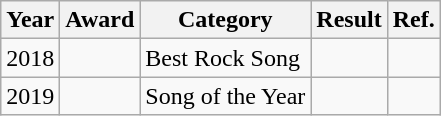<table class="wikitable plainrowheaders">
<tr>
<th>Year</th>
<th>Award</th>
<th>Category</th>
<th>Result</th>
<th>Ref.</th>
</tr>
<tr>
<td align="center">2018</td>
<td></td>
<td>Best Rock Song</td>
<td></td>
<td></td>
</tr>
<tr>
<td align="center">2019</td>
<td></td>
<td>Song of the Year </td>
<td></td>
<td></td>
</tr>
</table>
